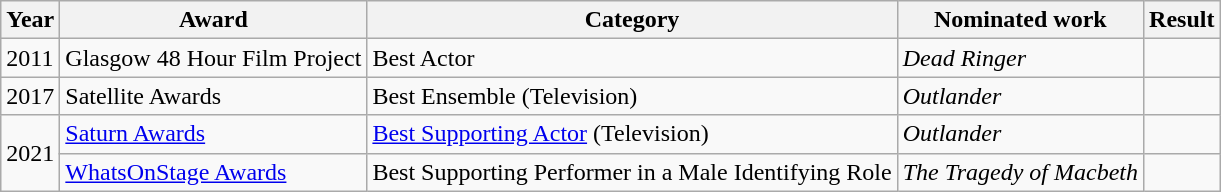<table class="wikitable">
<tr>
<th>Year</th>
<th>Award</th>
<th>Category</th>
<th>Nominated work</th>
<th>Result</th>
</tr>
<tr>
<td>2011</td>
<td>Glasgow 48 Hour Film Project</td>
<td>Best Actor</td>
<td><em>Dead Ringer</em></td>
<td></td>
</tr>
<tr>
<td>2017</td>
<td>Satellite Awards</td>
<td>Best Ensemble (Television)</td>
<td><em>Outlander</em></td>
<td></td>
</tr>
<tr>
<td rowspan="2">2021</td>
<td><a href='#'>Saturn Awards</a></td>
<td><a href='#'>Best Supporting Actor</a> (Television)</td>
<td><em>Outlander</em></td>
<td></td>
</tr>
<tr>
<td><a href='#'>WhatsOnStage Awards</a></td>
<td>Best Supporting Performer in a Male Identifying Role</td>
<td><em>The Tragedy of Macbeth</em></td>
<td></td>
</tr>
</table>
